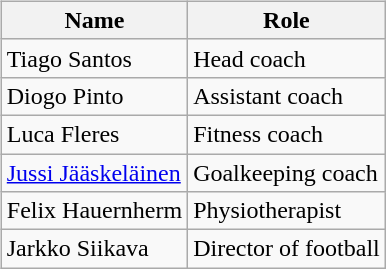<table>
<tr>
<td valign="top"><br><table class="wikitable">
<tr>
<th>Name</th>
<th>Role</th>
</tr>
<tr>
<td> Tiago Santos</td>
<td>Head coach</td>
</tr>
<tr>
<td> Diogo Pinto</td>
<td>Assistant coach</td>
</tr>
<tr>
<td> Luca Fleres</td>
<td>Fitness coach</td>
</tr>
<tr>
<td> <a href='#'>Jussi Jääskeläinen</a></td>
<td>Goalkeeping coach</td>
</tr>
<tr>
<td> Felix Hauernherm</td>
<td>Physiotherapist</td>
</tr>
<tr>
<td> Jarkko Siikava</td>
<td>Director of football</td>
</tr>
</table>
</td>
</tr>
</table>
